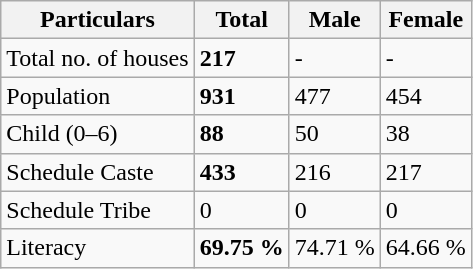<table class="wikitable">
<tr>
<th>Particulars</th>
<th>Total</th>
<th>Male</th>
<th>Female</th>
</tr>
<tr>
<td>Total no. of houses</td>
<td><strong>217</strong></td>
<td>-</td>
<td>-</td>
</tr>
<tr>
<td>Population</td>
<td><strong>931</strong></td>
<td>477</td>
<td>454</td>
</tr>
<tr>
<td>Child (0–6)</td>
<td><strong>88</strong></td>
<td>50</td>
<td>38</td>
</tr>
<tr>
<td>Schedule Caste</td>
<td><strong>433</strong></td>
<td>216</td>
<td>217</td>
</tr>
<tr>
<td>Schedule Tribe</td>
<td>0</td>
<td>0</td>
<td>0</td>
</tr>
<tr>
<td>Literacy</td>
<td><strong>69.75 %</strong></td>
<td>74.71 %</td>
<td>64.66 %</td>
</tr>
</table>
